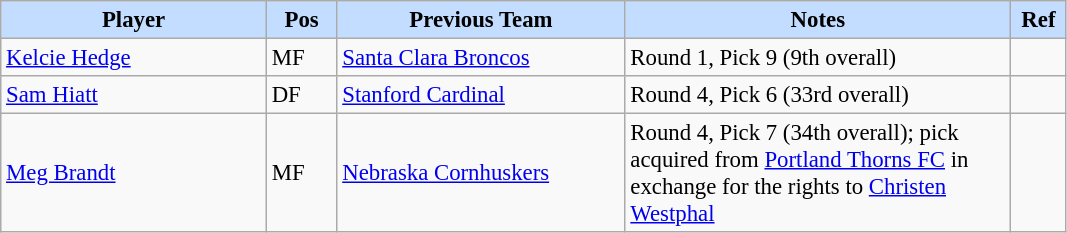<table class="wikitable" style="text-align:left; font-size:95%;">
<tr>
<th style="background:#c2ddff; width:170px;">Player</th>
<th style="background:#c2ddff; width:40px;">Pos</th>
<th style="background:#c2ddff; width:185px;">Previous Team</th>
<th style="background:#c2ddff; width:250px;">Notes</th>
<th style="background:#c2ddff; width:30px;">Ref</th>
</tr>
<tr>
<td> <a href='#'>Kelcie Hedge</a></td>
<td>MF</td>
<td> <a href='#'>Santa Clara Broncos</a></td>
<td>Round 1, Pick 9 (9th overall)</td>
<td></td>
</tr>
<tr>
<td> <a href='#'>Sam Hiatt</a></td>
<td>DF</td>
<td> <a href='#'>Stanford Cardinal</a></td>
<td>Round 4, Pick 6 (33rd overall)</td>
<td></td>
</tr>
<tr>
<td> <a href='#'>Meg Brandt</a></td>
<td>MF</td>
<td> <a href='#'>Nebraska Cornhuskers</a></td>
<td>Round 4, Pick 7 (34th overall); pick acquired from <a href='#'>Portland Thorns FC</a> in exchange for the rights to <a href='#'>Christen Westphal</a></td>
<td></td>
</tr>
</table>
